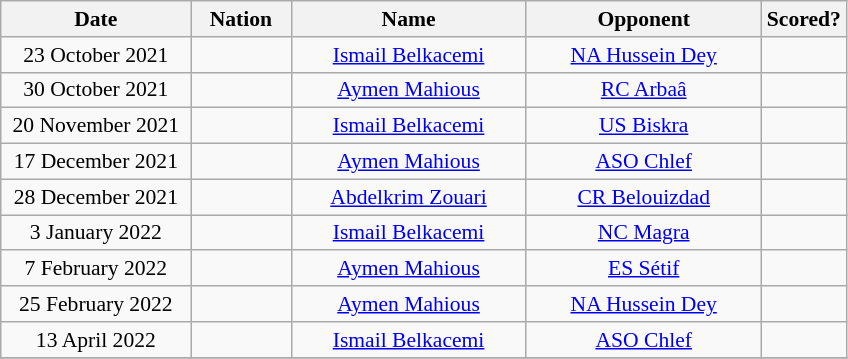<table class="wikitable" style="text-align:center; font-size:90%; ">
<tr>
<th width=120>Date</th>
<th width=60>Nation</th>
<th width=150>Name</th>
<th width=150>Opponent</th>
<th width=50>Scored?</th>
</tr>
<tr>
<td>23 October 2021</td>
<td></td>
<td><a href='#'>Ismail Belkacemi</a></td>
<td><a href='#'>NA Hussein Dey</a></td>
<td></td>
</tr>
<tr>
<td>30 October 2021</td>
<td></td>
<td><a href='#'>Aymen Mahious</a></td>
<td><a href='#'>RC Arbaâ</a></td>
<td></td>
</tr>
<tr>
<td>20 November 2021</td>
<td></td>
<td><a href='#'>Ismail Belkacemi</a></td>
<td><a href='#'>US Biskra</a></td>
<td></td>
</tr>
<tr>
<td>17 December 2021</td>
<td></td>
<td><a href='#'>Aymen Mahious</a></td>
<td><a href='#'>ASO Chlef</a></td>
<td></td>
</tr>
<tr>
<td>28 December 2021</td>
<td></td>
<td><a href='#'>Abdelkrim Zouari</a></td>
<td><a href='#'>CR Belouizdad</a></td>
<td></td>
</tr>
<tr>
<td>3 January 2022</td>
<td></td>
<td><a href='#'>Ismail Belkacemi</a></td>
<td><a href='#'>NC Magra</a></td>
<td></td>
</tr>
<tr>
<td>7 February 2022</td>
<td></td>
<td><a href='#'>Aymen Mahious</a></td>
<td><a href='#'>ES Sétif</a></td>
<td></td>
</tr>
<tr>
<td>25 February 2022</td>
<td></td>
<td><a href='#'>Aymen Mahious</a></td>
<td><a href='#'>NA Hussein Dey</a></td>
<td></td>
</tr>
<tr>
<td>13 April 2022</td>
<td></td>
<td><a href='#'>Ismail Belkacemi</a></td>
<td><a href='#'>ASO Chlef</a></td>
<td></td>
</tr>
<tr>
</tr>
</table>
